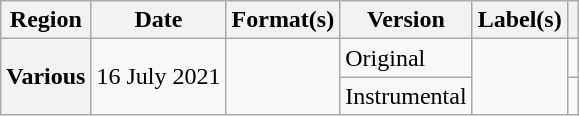<table class="wikitable plainrowheaders">
<tr>
<th scope="col">Region</th>
<th scope="col">Date</th>
<th scope="col">Format(s)</th>
<th scope="col">Version</th>
<th scope="col">Label(s)</th>
<th scope="col"></th>
</tr>
<tr>
<th rowspan="2" scope="row">Various</th>
<td rowspan="2">16 July 2021</td>
<td rowspan="2"></td>
<td>Original</td>
<td rowspan="2"></td>
<td style="text-align:center;"></td>
</tr>
<tr>
<td>Instrumental</td>
<td></td>
</tr>
</table>
